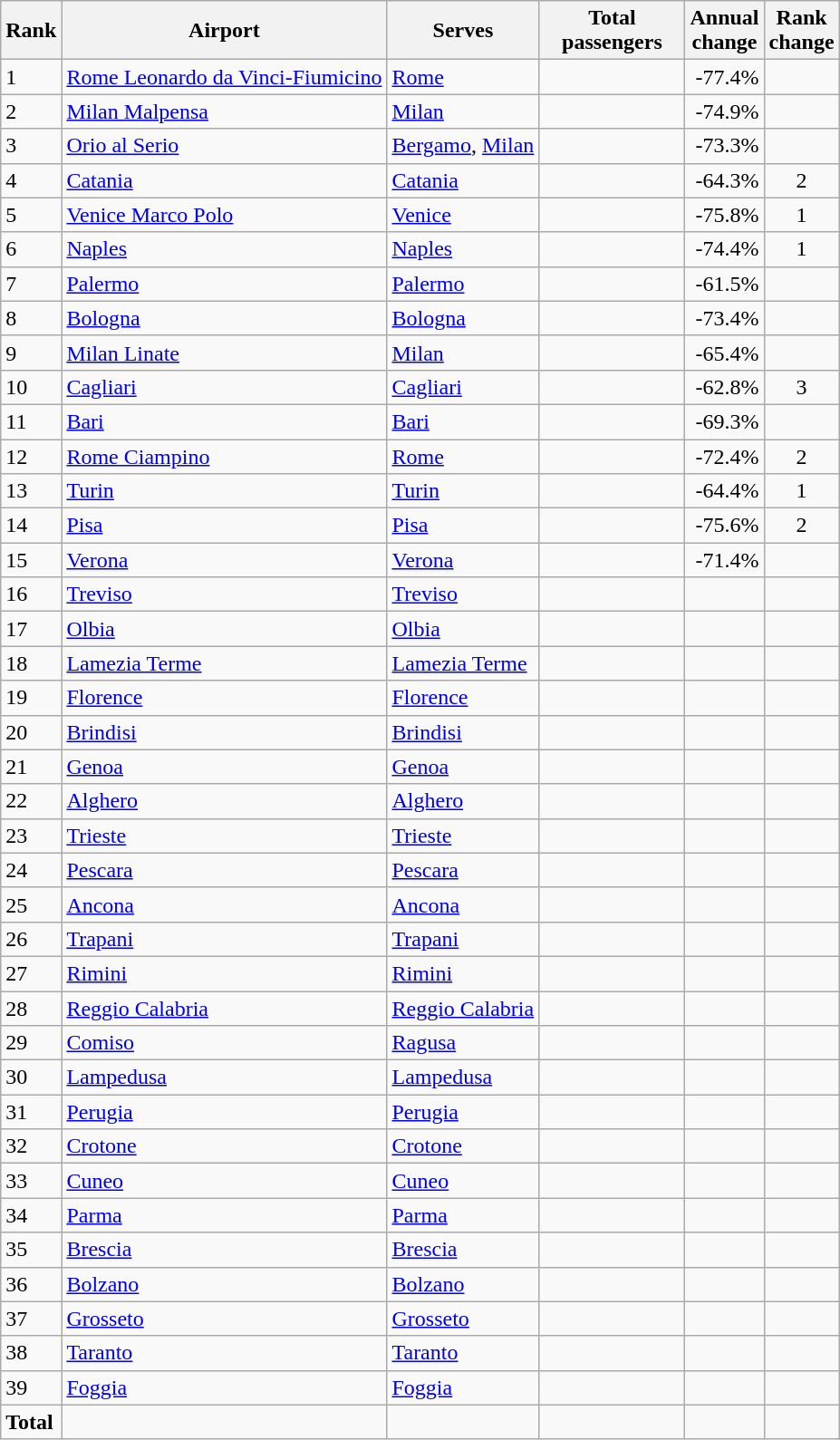<table class="wikitable sortable">
<tr>
<th>Rank</th>
<th>Airport</th>
<th>Serves</th>
<th style="width:100px">Total<br>passengers</th>
<th>Annual<br>change</th>
<th>Rank<br>change</th>
</tr>
<tr>
<td>1</td>
<td><a href='#'>Rome Leonardo da Vinci-Fiumicino</a></td>
<td><a href='#'>Rome</a></td>
<td align="right"></td>
<td align="right"> -77.4%</td>
<td align="center"></td>
</tr>
<tr>
<td>2</td>
<td><a href='#'>Milan Malpensa</a></td>
<td><a href='#'>Milan</a></td>
<td align="right"></td>
<td align="right"> -74.9%</td>
<td align="center"></td>
</tr>
<tr>
<td>3</td>
<td><a href='#'>Orio al Serio</a></td>
<td><a href='#'>Bergamo</a>, <a href='#'>Milan</a></td>
<td align="right"></td>
<td align="right"> -73.3%</td>
<td align="center"></td>
</tr>
<tr>
<td>4</td>
<td><a href='#'>Catania</a></td>
<td><a href='#'>Catania</a></td>
<td align="right"></td>
<td align="right"> -64.3%</td>
<td align="center"> 2</td>
</tr>
<tr>
<td>5</td>
<td><a href='#'>Venice Marco Polo</a></td>
<td><a href='#'>Venice</a></td>
<td align="right"></td>
<td align="right"> -75.8%</td>
<td align="center"> 1</td>
</tr>
<tr>
<td>6</td>
<td><a href='#'>Naples</a></td>
<td><a href='#'>Naples</a></td>
<td align="right"></td>
<td align="right"> -74.4%</td>
<td align="center"> 1</td>
</tr>
<tr>
<td>7</td>
<td><a href='#'>Palermo</a></td>
<td><a href='#'>Palermo</a></td>
<td align="right"></td>
<td align="right"> -61.5%</td>
<td align="center"></td>
</tr>
<tr>
<td>8</td>
<td><a href='#'>Bologna</a></td>
<td><a href='#'>Bologna</a></td>
<td align="right"></td>
<td align="right"> -73.4%</td>
<td align="center"></td>
</tr>
<tr>
<td>9</td>
<td><a href='#'>Milan Linate</a></td>
<td><a href='#'>Milan</a></td>
<td align="right"></td>
<td align="right"> -65.4%</td>
<td align="center"></td>
</tr>
<tr>
<td>10</td>
<td><a href='#'>Cagliari</a></td>
<td><a href='#'>Cagliari</a></td>
<td align="right"></td>
<td align="right"> -62.8%</td>
<td align="center"> 3</td>
</tr>
<tr>
<td>11</td>
<td><a href='#'>Bari</a></td>
<td><a href='#'>Bari</a></td>
<td align="right"></td>
<td align="right"> -69.3%</td>
<td align="center"></td>
</tr>
<tr>
<td>12</td>
<td><a href='#'>Rome Ciampino</a></td>
<td><a href='#'>Rome</a></td>
<td align="right"></td>
<td align="right"> -72.4%</td>
<td align="center"> 2</td>
</tr>
<tr>
<td>13</td>
<td><a href='#'>Turin</a></td>
<td><a href='#'>Turin</a></td>
<td align="right"></td>
<td align="right"> -64.4%</td>
<td align="center"> 1</td>
</tr>
<tr>
<td>14</td>
<td><a href='#'>Pisa</a></td>
<td><a href='#'>Pisa</a></td>
<td align="right"></td>
<td align="right"> -75.6%</td>
<td align="center"> 2</td>
</tr>
<tr>
<td>15</td>
<td><a href='#'>Verona</a></td>
<td><a href='#'>Verona</a></td>
<td align="right"></td>
<td align="right"> -71.4%</td>
<td align="center"></td>
</tr>
<tr>
<td>16</td>
<td><a href='#'>Treviso</a></td>
<td><a href='#'>Treviso</a></td>
<td align="right"></td>
<td align="right"></td>
<td align="center"></td>
</tr>
<tr>
<td>17</td>
<td><a href='#'>Olbia</a></td>
<td><a href='#'>Olbia</a></td>
<td align="right"></td>
<td align="right"></td>
<td align="center"></td>
</tr>
<tr>
<td>18</td>
<td><a href='#'>Lamezia Terme</a></td>
<td><a href='#'>Lamezia Terme</a></td>
<td align="right"></td>
<td align="right"></td>
<td align="center"></td>
</tr>
<tr>
<td>19</td>
<td><a href='#'>Florence</a></td>
<td><a href='#'>Florence</a></td>
<td align="right"></td>
<td align="right"></td>
<td align="center"></td>
</tr>
<tr>
<td>20</td>
<td><a href='#'>Brindisi</a></td>
<td><a href='#'>Brindisi</a></td>
<td align="right"></td>
<td align="right"></td>
<td align="center"></td>
</tr>
<tr>
<td>21</td>
<td><a href='#'>Genoa</a></td>
<td><a href='#'>Genoa</a></td>
<td align="right"></td>
<td align="right"></td>
<td align="center"></td>
</tr>
<tr>
<td>22</td>
<td><a href='#'>Alghero</a></td>
<td><a href='#'>Alghero</a></td>
<td align="right"></td>
<td align="right"></td>
<td align="center"></td>
</tr>
<tr>
<td>23</td>
<td><a href='#'>Trieste</a></td>
<td><a href='#'>Trieste</a></td>
<td align="right"></td>
<td align="right"></td>
<td align="center"></td>
</tr>
<tr>
<td>24</td>
<td><a href='#'>Pescara</a></td>
<td><a href='#'>Pescara</a></td>
<td align="right"></td>
<td align="right"></td>
<td align="center"></td>
</tr>
<tr>
<td>25</td>
<td><a href='#'>Ancona</a></td>
<td><a href='#'>Ancona</a></td>
<td align="right"></td>
<td align="right"></td>
<td align="center"></td>
</tr>
<tr>
<td>26</td>
<td><a href='#'>Trapani</a></td>
<td><a href='#'>Trapani</a></td>
<td align="right"></td>
<td align="right"></td>
<td align="center"></td>
</tr>
<tr>
<td>27</td>
<td><a href='#'>Rimini</a></td>
<td><a href='#'>Rimini</a></td>
<td align="right"></td>
<td align="right"></td>
<td align="center"></td>
</tr>
<tr>
<td>28</td>
<td><a href='#'>Reggio Calabria</a></td>
<td><a href='#'>Reggio Calabria</a></td>
<td align="right"></td>
<td align="right"></td>
<td align="center"></td>
</tr>
<tr>
<td>29</td>
<td><a href='#'>Comiso</a></td>
<td><a href='#'>Ragusa</a></td>
<td align="right"></td>
<td align="right"></td>
<td align="center"></td>
</tr>
<tr>
<td>30</td>
<td><a href='#'>Lampedusa</a></td>
<td><a href='#'>Lampedusa</a></td>
<td align="right"></td>
<td align="right"></td>
<td align="center"></td>
</tr>
<tr>
<td>31</td>
<td><a href='#'>Perugia</a></td>
<td><a href='#'>Perugia</a></td>
<td align="right"></td>
<td align="right"></td>
<td align="center"></td>
</tr>
<tr>
<td>32</td>
<td><a href='#'>Crotone</a></td>
<td><a href='#'>Crotone</a></td>
<td align="right"></td>
<td align="right"></td>
<td align="center"></td>
</tr>
<tr>
<td>33</td>
<td><a href='#'>Cuneo</a></td>
<td><a href='#'>Cuneo</a></td>
<td align="right"></td>
<td align="right"></td>
<td align="center"></td>
</tr>
<tr>
<td>34</td>
<td><a href='#'>Parma</a></td>
<td><a href='#'>Parma</a></td>
<td align="right"></td>
<td align="right"></td>
<td align="center"></td>
</tr>
<tr>
<td>35</td>
<td><a href='#'>Brescia</a></td>
<td><a href='#'>Brescia</a></td>
<td align="right"></td>
<td align="right"></td>
<td align="center"></td>
</tr>
<tr>
<td>36</td>
<td><a href='#'>Bolzano</a></td>
<td><a href='#'>Bolzano</a></td>
<td align="right"></td>
<td align="right"></td>
<td align="center"></td>
</tr>
<tr>
<td>37</td>
<td><a href='#'>Grosseto</a></td>
<td><a href='#'>Grosseto</a></td>
<td align="right"></td>
<td align="right"></td>
<td align="center"></td>
</tr>
<tr>
<td>38</td>
<td><a href='#'>Taranto</a></td>
<td><a href='#'>Taranto</a></td>
<td align="right"></td>
<td align="right"></td>
<td align="center"></td>
</tr>
<tr>
<td>39</td>
<td><a href='#'>Foggia</a></td>
<td><a href='#'>Foggia</a></td>
<td align="right"></td>
<td align="right"></td>
<td align="center"></td>
</tr>
<tr>
<td><strong>Total</strong></td>
<td></td>
<td></td>
<td align="right"></td>
<td align="right"></td>
<td></td>
</tr>
</table>
